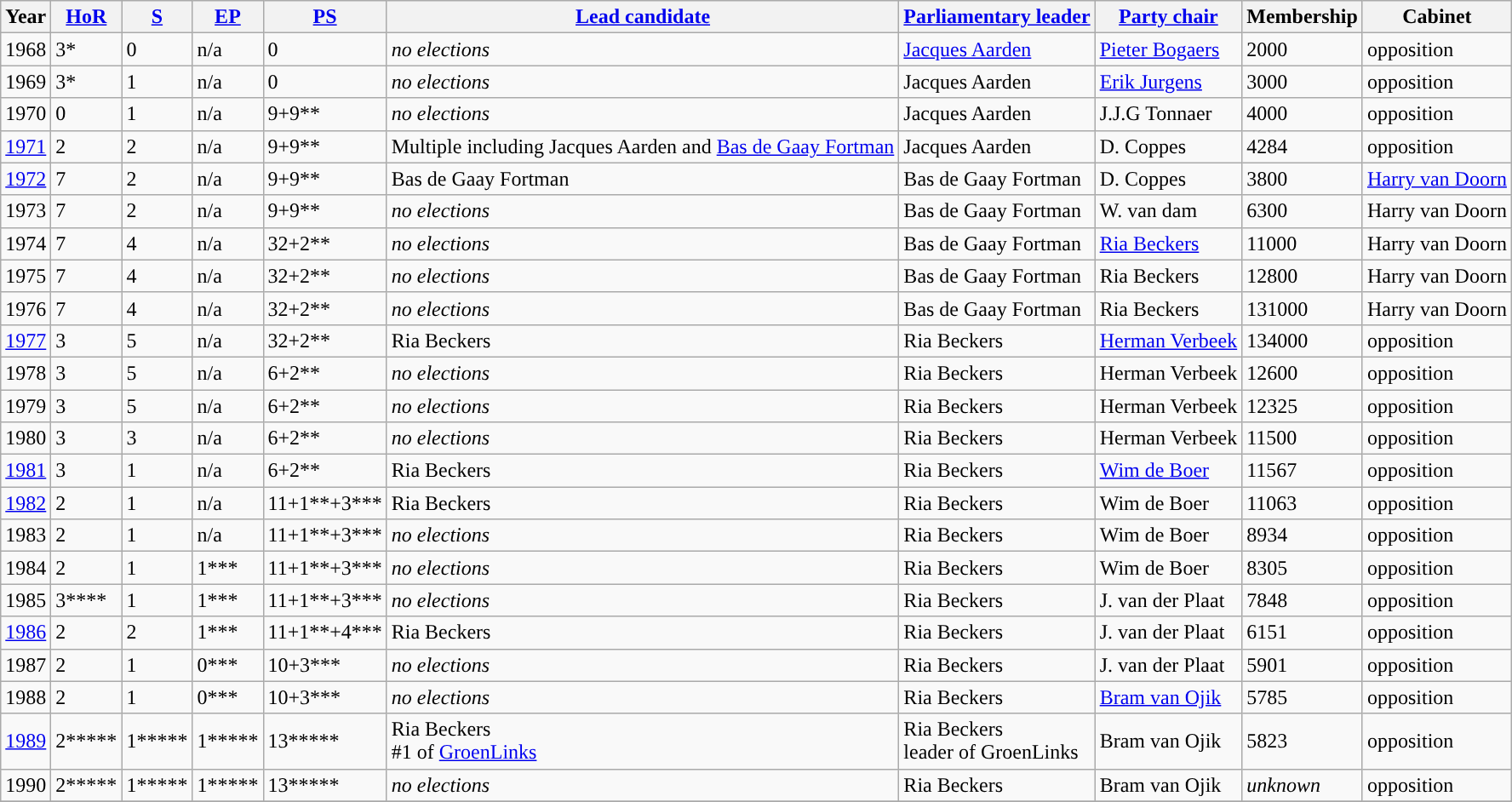<table class="wikitable">
<tr>
<th>Year</th>
<th><a href='#'>HoR</a></th>
<th><a href='#'>S</a></th>
<th><a href='#'>EP</a></th>
<th><a href='#'>PS</a></th>
<th><a href='#'>Lead candidate</a></th>
<th><a href='#'>Parliamentary leader</a></th>
<th><a href='#'>Party chair</a></th>
<th>Membership</th>
<th>Cabinet</th>
</tr>
<tr>
<td>1968</td>
<td>3*</td>
<td>0</td>
<td>n/a</td>
<td>0</td>
<td><em>no elections</em></td>
<td><a href='#'>Jacques Aarden</a></td>
<td><a href='#'>Pieter Bogaers</a></td>
<td>2000</td>
<td>opposition</td>
</tr>
<tr>
<td>1969</td>
<td>3*</td>
<td>1</td>
<td>n/a</td>
<td>0</td>
<td><em>no elections</em></td>
<td>Jacques Aarden</td>
<td><a href='#'>Erik Jurgens</a></td>
<td>3000</td>
<td>opposition</td>
</tr>
<tr>
<td>1970</td>
<td>0</td>
<td>1</td>
<td>n/a</td>
<td>9+9**</td>
<td><em>no elections</em></td>
<td>Jacques Aarden</td>
<td>J.J.G Tonnaer</td>
<td>4000</td>
<td>opposition</td>
</tr>
<tr>
<td><a href='#'>1971</a></td>
<td>2</td>
<td>2</td>
<td>n/a</td>
<td>9+9**</td>
<td>Multiple including Jacques Aarden and <a href='#'>Bas de Gaay Fortman</a></td>
<td>Jacques Aarden</td>
<td>D. Coppes</td>
<td>4284</td>
<td>opposition</td>
</tr>
<tr>
<td><a href='#'>1972</a></td>
<td>7</td>
<td>2</td>
<td>n/a</td>
<td>9+9**</td>
<td>Bas de Gaay Fortman</td>
<td>Bas de Gaay Fortman</td>
<td>D. Coppes</td>
<td>3800</td>
<td><a href='#'>Harry van Doorn</a></td>
</tr>
<tr>
<td>1973</td>
<td>7</td>
<td>2</td>
<td>n/a</td>
<td>9+9**</td>
<td><em>no elections</em></td>
<td>Bas de Gaay Fortman</td>
<td>W. van dam</td>
<td>6300</td>
<td>Harry van Doorn</td>
</tr>
<tr>
<td>1974</td>
<td>7</td>
<td>4</td>
<td>n/a</td>
<td>32+2**</td>
<td><em>no elections</em></td>
<td>Bas de Gaay Fortman</td>
<td><a href='#'>Ria Beckers</a></td>
<td>11000</td>
<td>Harry van Doorn</td>
</tr>
<tr>
<td>1975</td>
<td>7</td>
<td>4</td>
<td>n/a</td>
<td>32+2**</td>
<td><em>no elections</em></td>
<td>Bas de Gaay Fortman</td>
<td>Ria Beckers</td>
<td>12800</td>
<td>Harry van Doorn</td>
</tr>
<tr>
<td>1976</td>
<td>7</td>
<td>4</td>
<td>n/a</td>
<td>32+2**</td>
<td><em>no elections</em></td>
<td>Bas de Gaay Fortman</td>
<td>Ria Beckers</td>
<td>131000</td>
<td>Harry van Doorn</td>
</tr>
<tr>
<td><a href='#'>1977</a></td>
<td>3</td>
<td>5</td>
<td>n/a</td>
<td>32+2**</td>
<td>Ria Beckers</td>
<td>Ria Beckers</td>
<td><a href='#'>Herman Verbeek</a></td>
<td>134000</td>
<td>opposition</td>
</tr>
<tr>
<td>1978</td>
<td>3</td>
<td>5</td>
<td>n/a</td>
<td>6+2**</td>
<td><em>no elections</em></td>
<td>Ria Beckers</td>
<td>Herman Verbeek</td>
<td>12600</td>
<td>opposition</td>
</tr>
<tr>
<td>1979</td>
<td>3</td>
<td>5</td>
<td>n/a</td>
<td>6+2**</td>
<td><em>no elections</em></td>
<td>Ria Beckers</td>
<td>Herman Verbeek</td>
<td>12325</td>
<td>opposition</td>
</tr>
<tr>
<td>1980</td>
<td>3</td>
<td>3</td>
<td>n/a</td>
<td>6+2**</td>
<td><em>no elections</em></td>
<td>Ria Beckers</td>
<td>Herman Verbeek</td>
<td>11500</td>
<td>opposition</td>
</tr>
<tr>
<td><a href='#'>1981</a></td>
<td>3</td>
<td>1</td>
<td>n/a</td>
<td>6+2**</td>
<td>Ria Beckers</td>
<td>Ria Beckers</td>
<td><a href='#'>Wim de Boer</a></td>
<td>11567</td>
<td>opposition</td>
</tr>
<tr>
<td><a href='#'>1982</a></td>
<td>2</td>
<td>1</td>
<td>n/a</td>
<td>11+1**+3***</td>
<td>Ria Beckers</td>
<td>Ria Beckers</td>
<td>Wim de Boer</td>
<td>11063</td>
<td>opposition</td>
</tr>
<tr>
<td>1983</td>
<td>2</td>
<td>1</td>
<td>n/a</td>
<td>11+1**+3***</td>
<td><em>no elections</em></td>
<td>Ria Beckers</td>
<td>Wim de Boer</td>
<td>8934</td>
<td>opposition</td>
</tr>
<tr>
<td>1984</td>
<td>2</td>
<td>1</td>
<td>1***</td>
<td>11+1**+3***</td>
<td><em>no elections</em></td>
<td>Ria Beckers</td>
<td>Wim de Boer</td>
<td>8305</td>
<td>opposition</td>
</tr>
<tr>
<td>1985</td>
<td>3****</td>
<td>1</td>
<td>1***</td>
<td>11+1**+3***</td>
<td><em>no elections</em></td>
<td>Ria Beckers</td>
<td>J. van der Plaat</td>
<td>7848</td>
<td>opposition</td>
</tr>
<tr>
<td><a href='#'>1986</a></td>
<td>2</td>
<td>2</td>
<td>1***</td>
<td>11+1**+4***</td>
<td>Ria Beckers</td>
<td>Ria Beckers</td>
<td>J. van der Plaat</td>
<td>6151</td>
<td>opposition</td>
</tr>
<tr>
<td>1987</td>
<td>2</td>
<td>1</td>
<td>0***</td>
<td>10+3***</td>
<td><em>no elections</em></td>
<td>Ria Beckers</td>
<td>J. van der Plaat</td>
<td>5901</td>
<td>opposition</td>
</tr>
<tr>
<td>1988</td>
<td>2</td>
<td>1</td>
<td>0***</td>
<td>10+3***</td>
<td><em>no elections</em></td>
<td>Ria Beckers</td>
<td><a href='#'>Bram van Ojik</a></td>
<td>5785</td>
<td>opposition</td>
</tr>
<tr>
<td><a href='#'>1989</a></td>
<td>2*****</td>
<td>1*****</td>
<td>1*****</td>
<td>13*****</td>
<td>Ria Beckers<br>#1 of <a href='#'>GroenLinks</a></td>
<td>Ria Beckers<br>leader of GroenLinks</td>
<td>Bram van Ojik</td>
<td>5823</td>
<td>opposition</td>
</tr>
<tr>
<td>1990</td>
<td>2*****</td>
<td>1*****</td>
<td>1*****</td>
<td>13*****</td>
<td><em>no elections</em></td>
<td>Ria Beckers</td>
<td>Bram van Ojik</td>
<td><em>unknown</em></td>
<td>opposition</td>
</tr>
<tr>
</tr>
</table>
